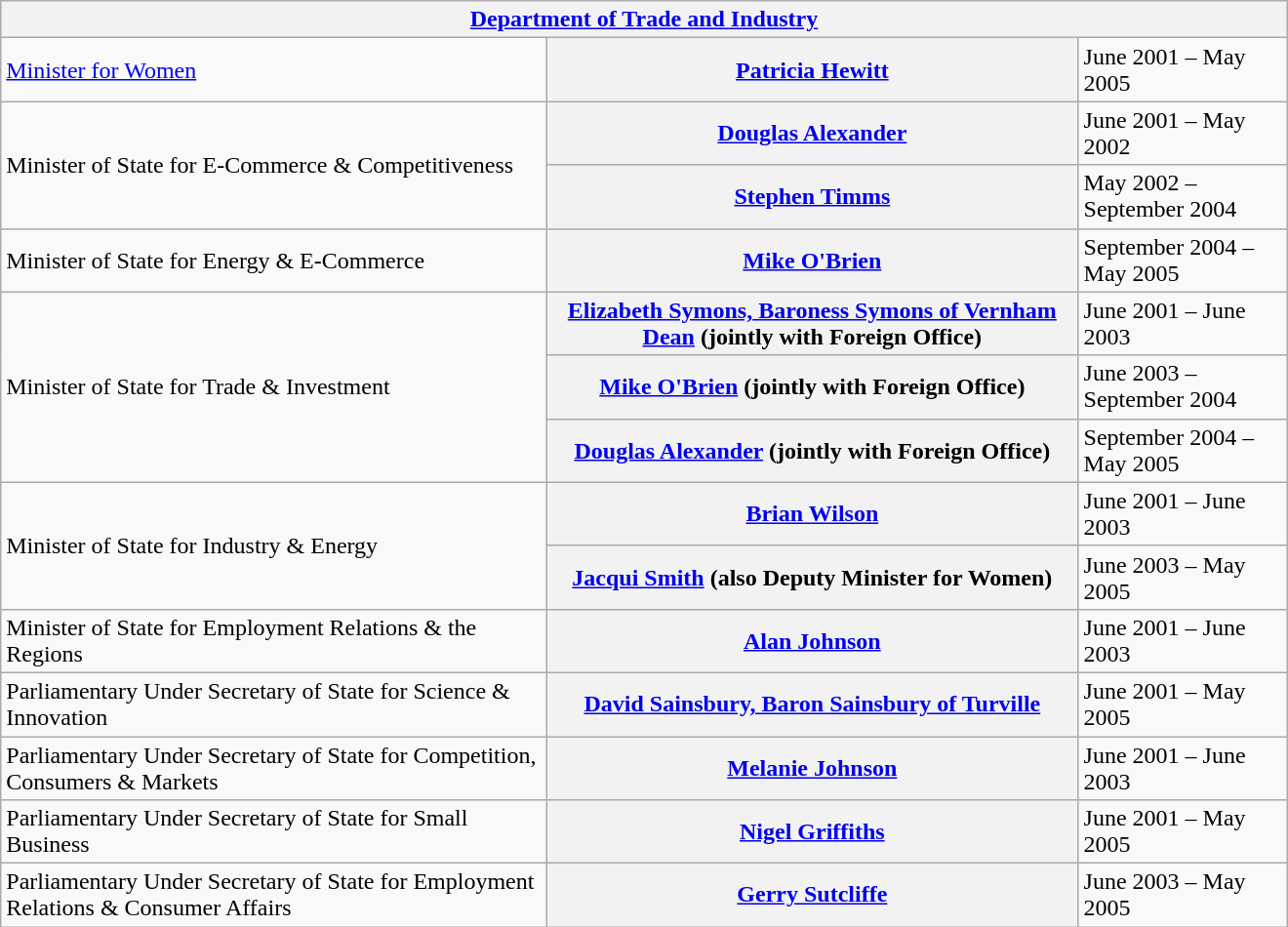<table class="wikitable plainrowheaders" width=100% style="max-width:55em;">
<tr>
<th colspan=4><a href='#'>Department of Trade and Industry</a></th>
</tr>
<tr>
<td> <a href='#'>Minister for Women</a></td>
<th scope="row" style="font-weight:bold;"><a href='#'>Patricia Hewitt</a></th>
<td>June 2001 – May 2005</td>
</tr>
<tr>
<td rowspan="2">Minister of State for E-Commerce & Competitiveness</td>
<th scope="row"><a href='#'>Douglas Alexander</a></th>
<td>June 2001 – May 2002</td>
</tr>
<tr>
<th scope="row"><a href='#'>Stephen Timms</a></th>
<td>May 2002 – September 2004</td>
</tr>
<tr>
<td>Minister of State for Energy & E-Commerce</td>
<th scope="row"><a href='#'>Mike O'Brien</a></th>
<td>September 2004 – May 2005</td>
</tr>
<tr>
<td rowspan="3">Minister of State for Trade & Investment</td>
<th scope="row"><a href='#'>Elizabeth Symons, Baroness Symons of Vernham Dean</a> (jointly with Foreign Office)</th>
<td>June 2001 – June 2003</td>
</tr>
<tr>
<th scope="row"><a href='#'>Mike O'Brien</a> (jointly with Foreign Office)</th>
<td>June 2003 – September 2004</td>
</tr>
<tr>
<th scope="row"><a href='#'>Douglas Alexander</a> (jointly with Foreign Office)</th>
<td>September 2004 – May 2005</td>
</tr>
<tr>
<td rowspan="2">Minister of State for Industry & Energy</td>
<th scope="row"><a href='#'>Brian Wilson</a></th>
<td>June 2001 – June 2003</td>
</tr>
<tr>
<th scope="row"><a href='#'>Jacqui Smith</a> (also Deputy Minister for Women)</th>
<td>June 2003 – May 2005</td>
</tr>
<tr>
<td>Minister of State for Employment Relations & the Regions</td>
<th scope="row"><a href='#'>Alan Johnson</a></th>
<td>June 2001 – June 2003</td>
</tr>
<tr>
<td>Parliamentary Under Secretary of State for Science & Innovation</td>
<th scope="row"><a href='#'>David Sainsbury, Baron Sainsbury of Turville</a></th>
<td>June 2001 – May 2005</td>
</tr>
<tr>
<td>Parliamentary Under Secretary of State for Competition, Consumers & Markets</td>
<th scope="row"><a href='#'>Melanie Johnson</a></th>
<td>June 2001 – June 2003</td>
</tr>
<tr>
<td>Parliamentary Under Secretary of State for Small Business</td>
<th scope="row"><a href='#'>Nigel Griffiths</a></th>
<td>June 2001 – May 2005</td>
</tr>
<tr>
<td>Parliamentary Under Secretary of State for Employment Relations & Consumer Affairs</td>
<th scope="row"><a href='#'>Gerry Sutcliffe</a></th>
<td>June 2003 – May 2005</td>
</tr>
</table>
